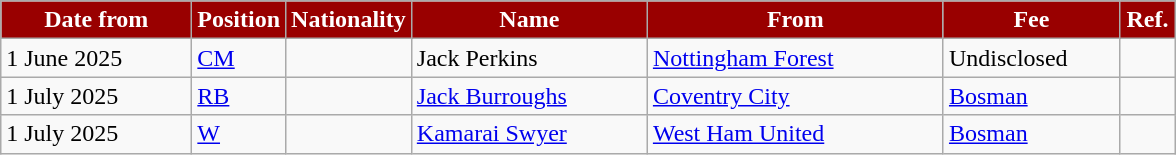<table class="wikitable plainrowheaders sortable">
<tr>
<th style="background:#990000; color:white; width:120px;">Date from</th>
<th style="background:#990000; color:white; width:50px;">Position</th>
<th style="background:#990000; color:white; width:50px;">Nationality</th>
<th style="background:#990000; color:white; width:150px;">Name</th>
<th style="background:#990000; color:white; width:190px;">From</th>
<th style="background:#990000; color:white; width:110px;">Fee</th>
<th style="background:#990000; color:white; width:30px;">Ref.</th>
</tr>
<tr>
<td>1 June 2025</td>
<td><a href='#'>CM</a></td>
<td></td>
<td>Jack Perkins</td>
<td> <a href='#'>Nottingham Forest</a></td>
<td>Undisclosed</td>
<td></td>
</tr>
<tr>
<td>1 July 2025</td>
<td><a href='#'>RB</a></td>
<td></td>
<td><a href='#'>Jack Burroughs</a></td>
<td> <a href='#'>Coventry City</a></td>
<td><a href='#'>Bosman</a></td>
<td></td>
</tr>
<tr>
<td>1 July 2025</td>
<td><a href='#'>W</a></td>
<td></td>
<td><a href='#'>Kamarai Swyer</a></td>
<td> <a href='#'>West Ham United</a></td>
<td><a href='#'>Bosman</a></td>
<td></td>
</tr>
</table>
